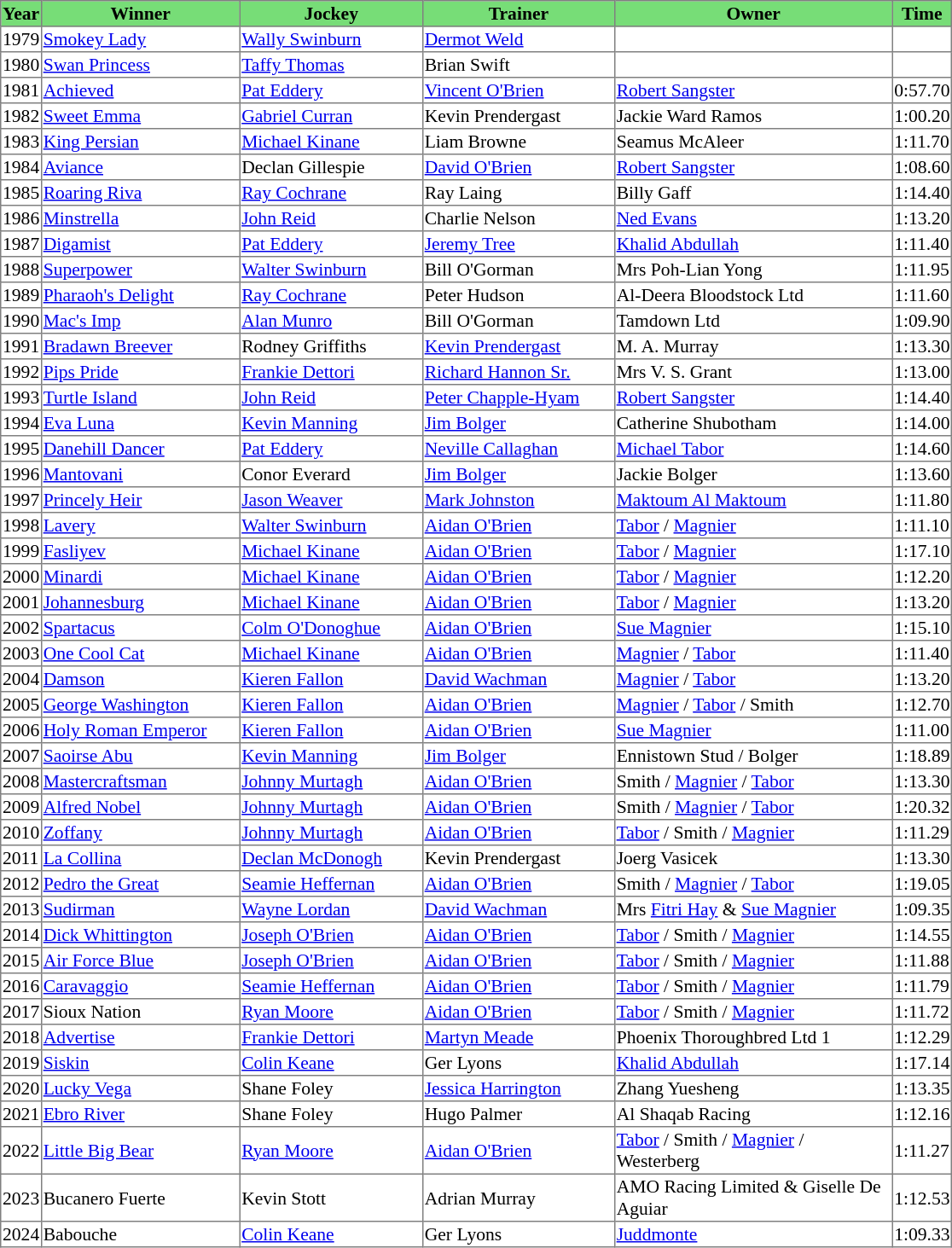<table class = "sortable" | border="1" style="border-collapse: collapse; font-size:90%">
<tr bgcolor="#77dd77" align="center">
<th>Year</th>
<th>Winner</th>
<th>Jockey</th>
<th>Trainer</th>
<th>Owner</th>
<th>Time</th>
</tr>
<tr>
<td>1979</td>
<td width=152px><a href='#'>Smokey Lady</a></td>
<td width=140px><a href='#'>Wally Swinburn</a></td>
<td width=147px><a href='#'>Dermot Weld</a></td>
<td width=214px></td>
<td></td>
</tr>
<tr>
<td>1980</td>
<td><a href='#'>Swan Princess</a></td>
<td><a href='#'>Taffy Thomas</a></td>
<td>Brian Swift</td>
<td></td>
<td></td>
</tr>
<tr>
<td>1981</td>
<td><a href='#'>Achieved</a></td>
<td><a href='#'>Pat Eddery</a></td>
<td><a href='#'>Vincent O'Brien</a></td>
<td><a href='#'>Robert Sangster</a></td>
<td>0:57.70</td>
</tr>
<tr>
<td>1982</td>
<td><a href='#'>Sweet Emma</a></td>
<td><a href='#'>Gabriel Curran</a></td>
<td>Kevin Prendergast</td>
<td>Jackie Ward Ramos</td>
<td>1:00.20</td>
</tr>
<tr>
<td>1983</td>
<td><a href='#'>King Persian</a></td>
<td><a href='#'>Michael Kinane</a></td>
<td>Liam Browne</td>
<td>Seamus McAleer</td>
<td>1:11.70</td>
</tr>
<tr>
<td>1984</td>
<td><a href='#'>Aviance</a></td>
<td>Declan Gillespie</td>
<td><a href='#'>David O'Brien</a></td>
<td><a href='#'>Robert Sangster</a></td>
<td>1:08.60</td>
</tr>
<tr>
<td>1985</td>
<td><a href='#'>Roaring Riva</a></td>
<td><a href='#'>Ray Cochrane</a></td>
<td>Ray Laing</td>
<td>Billy Gaff</td>
<td>1:14.40</td>
</tr>
<tr>
<td>1986</td>
<td><a href='#'>Minstrella</a></td>
<td><a href='#'>John Reid</a></td>
<td>Charlie Nelson</td>
<td><a href='#'>Ned Evans</a></td>
<td>1:13.20</td>
</tr>
<tr>
<td>1987</td>
<td><a href='#'>Digamist</a></td>
<td><a href='#'>Pat Eddery</a></td>
<td><a href='#'>Jeremy Tree</a></td>
<td><a href='#'>Khalid Abdullah</a></td>
<td>1:11.40</td>
</tr>
<tr>
<td>1988</td>
<td><a href='#'>Superpower</a></td>
<td><a href='#'>Walter Swinburn</a></td>
<td>Bill O'Gorman</td>
<td>Mrs Poh-Lian Yong</td>
<td>1:11.95</td>
</tr>
<tr>
<td>1989</td>
<td><a href='#'>Pharaoh's Delight</a></td>
<td><a href='#'>Ray Cochrane</a></td>
<td>Peter Hudson</td>
<td>Al-Deera Bloodstock Ltd</td>
<td>1:11.60</td>
</tr>
<tr>
<td>1990</td>
<td><a href='#'>Mac's Imp</a></td>
<td><a href='#'>Alan Munro</a></td>
<td>Bill O'Gorman</td>
<td>Tamdown Ltd</td>
<td>1:09.90</td>
</tr>
<tr>
<td>1991</td>
<td><a href='#'>Bradawn Breever</a></td>
<td>Rodney Griffiths</td>
<td><a href='#'>Kevin Prendergast</a></td>
<td>M. A. Murray</td>
<td>1:13.30</td>
</tr>
<tr>
<td>1992</td>
<td><a href='#'>Pips Pride</a></td>
<td><a href='#'>Frankie Dettori</a></td>
<td><a href='#'>Richard Hannon Sr.</a></td>
<td>Mrs V. S. Grant</td>
<td>1:13.00</td>
</tr>
<tr>
<td>1993</td>
<td><a href='#'>Turtle Island</a></td>
<td><a href='#'>John Reid</a></td>
<td><a href='#'>Peter Chapple-Hyam</a></td>
<td><a href='#'>Robert Sangster</a></td>
<td>1:14.40</td>
</tr>
<tr>
<td>1994</td>
<td><a href='#'>Eva Luna</a></td>
<td><a href='#'>Kevin Manning</a></td>
<td><a href='#'>Jim Bolger</a></td>
<td>Catherine Shubotham</td>
<td>1:14.00</td>
</tr>
<tr>
<td>1995</td>
<td><a href='#'>Danehill Dancer</a></td>
<td><a href='#'>Pat Eddery</a></td>
<td><a href='#'>Neville Callaghan</a></td>
<td><a href='#'>Michael Tabor</a></td>
<td>1:14.60</td>
</tr>
<tr>
<td>1996</td>
<td><a href='#'>Mantovani</a></td>
<td>Conor Everard</td>
<td><a href='#'>Jim Bolger</a></td>
<td>Jackie Bolger</td>
<td>1:13.60</td>
</tr>
<tr>
<td>1997</td>
<td><a href='#'>Princely Heir</a></td>
<td><a href='#'>Jason Weaver</a></td>
<td><a href='#'>Mark Johnston</a></td>
<td><a href='#'>Maktoum Al Maktoum</a></td>
<td>1:11.80</td>
</tr>
<tr>
<td>1998</td>
<td><a href='#'>Lavery</a></td>
<td><a href='#'>Walter Swinburn</a></td>
<td><a href='#'>Aidan O'Brien</a></td>
<td><a href='#'>Tabor</a> / <a href='#'>Magnier</a></td>
<td>1:11.10</td>
</tr>
<tr>
<td>1999</td>
<td><a href='#'>Fasliyev</a></td>
<td><a href='#'>Michael Kinane</a></td>
<td><a href='#'>Aidan O'Brien</a></td>
<td><a href='#'>Tabor</a> / <a href='#'>Magnier</a></td>
<td>1:17.10</td>
</tr>
<tr>
<td>2000</td>
<td><a href='#'>Minardi</a></td>
<td><a href='#'>Michael Kinane</a></td>
<td><a href='#'>Aidan O'Brien</a></td>
<td><a href='#'>Tabor</a> / <a href='#'>Magnier</a></td>
<td>1:12.20</td>
</tr>
<tr>
<td>2001</td>
<td><a href='#'>Johannesburg</a></td>
<td><a href='#'>Michael Kinane</a></td>
<td><a href='#'>Aidan O'Brien</a></td>
<td><a href='#'>Tabor</a> / <a href='#'>Magnier</a></td>
<td>1:13.20</td>
</tr>
<tr>
<td>2002</td>
<td><a href='#'>Spartacus</a></td>
<td><a href='#'>Colm O'Donoghue</a></td>
<td><a href='#'>Aidan O'Brien</a></td>
<td><a href='#'>Sue Magnier</a></td>
<td>1:15.10</td>
</tr>
<tr>
<td>2003</td>
<td><a href='#'>One Cool Cat</a></td>
<td><a href='#'>Michael Kinane</a></td>
<td><a href='#'>Aidan O'Brien</a></td>
<td><a href='#'>Magnier</a> / <a href='#'>Tabor</a></td>
<td>1:11.40</td>
</tr>
<tr>
<td>2004</td>
<td><a href='#'>Damson</a></td>
<td><a href='#'>Kieren Fallon</a></td>
<td><a href='#'>David Wachman</a></td>
<td><a href='#'>Magnier</a> / <a href='#'>Tabor</a></td>
<td>1:13.20</td>
</tr>
<tr>
<td>2005</td>
<td><a href='#'>George Washington</a></td>
<td><a href='#'>Kieren Fallon</a></td>
<td><a href='#'>Aidan O'Brien</a></td>
<td><a href='#'>Magnier</a> / <a href='#'>Tabor</a> / Smith </td>
<td>1:12.70</td>
</tr>
<tr>
<td>2006</td>
<td><a href='#'>Holy Roman Emperor</a></td>
<td><a href='#'>Kieren Fallon</a></td>
<td><a href='#'>Aidan O'Brien</a></td>
<td><a href='#'>Sue Magnier</a></td>
<td>1:11.00</td>
</tr>
<tr>
<td>2007</td>
<td><a href='#'>Saoirse Abu</a></td>
<td><a href='#'>Kevin Manning</a></td>
<td><a href='#'>Jim Bolger</a></td>
<td>Ennistown Stud / Bolger </td>
<td>1:18.89</td>
</tr>
<tr>
<td>2008</td>
<td><a href='#'>Mastercraftsman</a></td>
<td><a href='#'>Johnny Murtagh</a></td>
<td><a href='#'>Aidan O'Brien</a></td>
<td>Smith  / <a href='#'>Magnier</a> / <a href='#'>Tabor</a></td>
<td>1:13.30</td>
</tr>
<tr>
<td>2009</td>
<td><a href='#'>Alfred Nobel</a></td>
<td><a href='#'>Johnny Murtagh</a></td>
<td><a href='#'>Aidan O'Brien</a></td>
<td>Smith  / <a href='#'>Magnier</a> / <a href='#'>Tabor</a></td>
<td>1:20.32</td>
</tr>
<tr>
<td>2010</td>
<td><a href='#'>Zoffany</a></td>
<td><a href='#'>Johnny Murtagh</a></td>
<td><a href='#'>Aidan O'Brien</a></td>
<td><a href='#'>Tabor</a> / Smith  / <a href='#'>Magnier</a></td>
<td>1:11.29</td>
</tr>
<tr>
<td>2011</td>
<td><a href='#'>La Collina</a></td>
<td><a href='#'>Declan McDonogh</a></td>
<td>Kevin Prendergast</td>
<td>Joerg Vasicek</td>
<td>1:13.30</td>
</tr>
<tr>
<td>2012</td>
<td><a href='#'>Pedro the Great</a></td>
<td><a href='#'>Seamie Heffernan</a></td>
<td><a href='#'>Aidan O'Brien</a></td>
<td>Smith  / <a href='#'>Magnier</a> / <a href='#'>Tabor</a></td>
<td>1:19.05</td>
</tr>
<tr>
<td>2013</td>
<td><a href='#'>Sudirman</a></td>
<td><a href='#'>Wayne Lordan</a></td>
<td><a href='#'>David Wachman</a></td>
<td>Mrs <a href='#'>Fitri Hay</a> & <a href='#'>Sue Magnier</a></td>
<td>1:09.35</td>
</tr>
<tr>
<td>2014</td>
<td><a href='#'>Dick Whittington</a></td>
<td><a href='#'>Joseph O'Brien</a></td>
<td><a href='#'>Aidan O'Brien</a></td>
<td><a href='#'>Tabor</a> / Smith  / <a href='#'>Magnier</a></td>
<td>1:14.55</td>
</tr>
<tr>
<td>2015</td>
<td><a href='#'>Air Force Blue</a></td>
<td><a href='#'>Joseph O'Brien</a></td>
<td><a href='#'>Aidan O'Brien</a></td>
<td><a href='#'>Tabor</a> / Smith  / <a href='#'>Magnier</a></td>
<td>1:11.88</td>
</tr>
<tr>
<td>2016</td>
<td><a href='#'>Caravaggio</a></td>
<td><a href='#'>Seamie Heffernan</a></td>
<td><a href='#'>Aidan O'Brien</a></td>
<td><a href='#'>Tabor</a> / Smith  / <a href='#'>Magnier</a></td>
<td>1:11.79</td>
</tr>
<tr>
<td>2017</td>
<td>Sioux Nation</td>
<td><a href='#'>Ryan Moore</a></td>
<td><a href='#'>Aidan O'Brien</a></td>
<td><a href='#'>Tabor</a> / Smith  / <a href='#'>Magnier</a></td>
<td>1:11.72</td>
</tr>
<tr>
<td>2018</td>
<td><a href='#'>Advertise</a></td>
<td><a href='#'>Frankie Dettori</a></td>
<td><a href='#'>Martyn Meade</a></td>
<td>Phoenix Thoroughbred Ltd 1</td>
<td>1:12.29</td>
</tr>
<tr>
<td>2019</td>
<td><a href='#'>Siskin</a></td>
<td><a href='#'>Colin Keane</a></td>
<td>Ger Lyons</td>
<td><a href='#'>Khalid Abdullah</a></td>
<td>1:17.14</td>
</tr>
<tr>
<td>2020</td>
<td><a href='#'>Lucky Vega</a></td>
<td>Shane Foley</td>
<td><a href='#'>Jessica Harrington</a></td>
<td>Zhang Yuesheng</td>
<td>1:13.35</td>
</tr>
<tr>
<td>2021</td>
<td><a href='#'>Ebro River</a></td>
<td>Shane Foley</td>
<td>Hugo Palmer</td>
<td>Al Shaqab Racing</td>
<td>1:12.16</td>
</tr>
<tr>
<td>2022</td>
<td><a href='#'>Little Big Bear</a></td>
<td><a href='#'>Ryan Moore</a></td>
<td><a href='#'>Aidan O'Brien</a></td>
<td><a href='#'>Tabor</a> / Smith  / <a href='#'>Magnier</a> / Westerberg</td>
<td>1:11.27</td>
</tr>
<tr>
<td>2023</td>
<td>Bucanero Fuerte</td>
<td>Kevin Stott</td>
<td>Adrian Murray</td>
<td>AMO Racing Limited & Giselle De Aguiar</td>
<td>1:12.53</td>
</tr>
<tr>
<td>2024</td>
<td>Babouche</td>
<td><a href='#'>Colin Keane</a></td>
<td>Ger Lyons</td>
<td><a href='#'>Juddmonte</a></td>
<td>1:09.33</td>
</tr>
</table>
